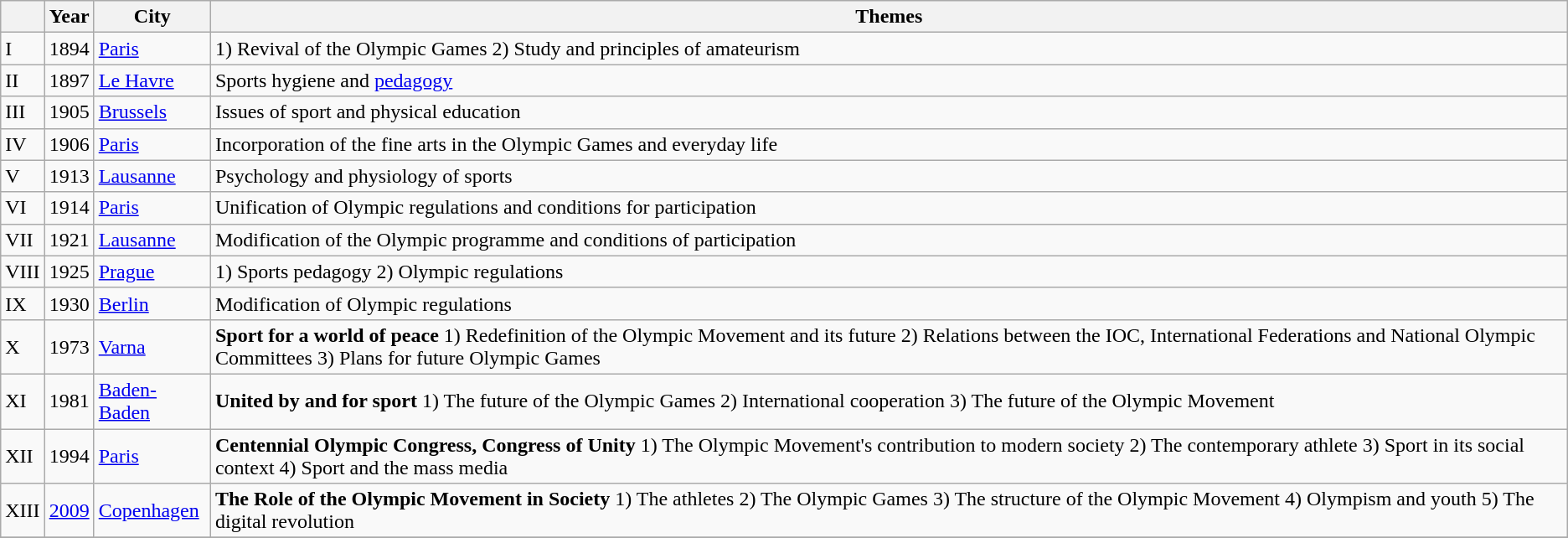<table class="wikitable">
<tr>
<th></th>
<th>Year</th>
<th>City</th>
<th>Themes</th>
</tr>
<tr>
<td>I</td>
<td>1894</td>
<td><a href='#'>Paris</a></td>
<td>1) Revival of the Olympic Games 2) Study and principles of amateurism</td>
</tr>
<tr>
<td>II</td>
<td>1897</td>
<td><a href='#'>Le Havre</a></td>
<td>Sports hygiene and <a href='#'>pedagogy</a></td>
</tr>
<tr>
<td>III</td>
<td>1905</td>
<td><a href='#'>Brussels</a></td>
<td>Issues of sport and physical education</td>
</tr>
<tr>
<td>IV</td>
<td>1906</td>
<td><a href='#'>Paris</a></td>
<td>Incorporation of the fine arts in the Olympic Games and everyday life</td>
</tr>
<tr>
<td>V</td>
<td>1913</td>
<td><a href='#'>Lausanne</a></td>
<td>Psychology and physiology of sports</td>
</tr>
<tr>
<td>VI</td>
<td>1914</td>
<td><a href='#'>Paris</a></td>
<td>Unification of Olympic regulations and conditions for participation</td>
</tr>
<tr>
<td>VII</td>
<td>1921</td>
<td><a href='#'>Lausanne</a></td>
<td>Modification of the Olympic programme and conditions of participation</td>
</tr>
<tr>
<td>VIII</td>
<td>1925</td>
<td><a href='#'>Prague</a></td>
<td>1) Sports pedagogy  2) Olympic regulations</td>
</tr>
<tr>
<td>IX</td>
<td>1930</td>
<td><a href='#'>Berlin</a></td>
<td>Modification of Olympic regulations</td>
</tr>
<tr>
<td>X</td>
<td>1973</td>
<td><a href='#'>Varna</a></td>
<td><strong>Sport for a world of peace</strong> 1) Redefinition of the Olympic Movement and its future  2) Relations between the IOC, International Federations and National Olympic Committees  3) Plans for future Olympic Games</td>
</tr>
<tr>
<td>XI</td>
<td>1981</td>
<td><a href='#'>Baden-Baden</a></td>
<td><strong>United by and for sport</strong>  1) The future of the Olympic Games  2) International cooperation  3) The future of the Olympic Movement</td>
</tr>
<tr>
<td>XII</td>
<td>1994</td>
<td><a href='#'>Paris</a></td>
<td><strong>Centennial Olympic Congress, Congress of Unity</strong>  1) The Olympic Movement's contribution to modern society  2) The contemporary athlete  3) Sport in its social context  4) Sport and the mass media</td>
</tr>
<tr>
<td>XIII</td>
<td><a href='#'>2009</a></td>
<td><a href='#'>Copenhagen</a></td>
<td><strong>The Role of the Olympic Movement in Society</strong>  1) The athletes  2) The Olympic Games  3) The structure of the Olympic Movement  4) Olympism and youth  5) The digital revolution</td>
</tr>
<tr>
</tr>
</table>
